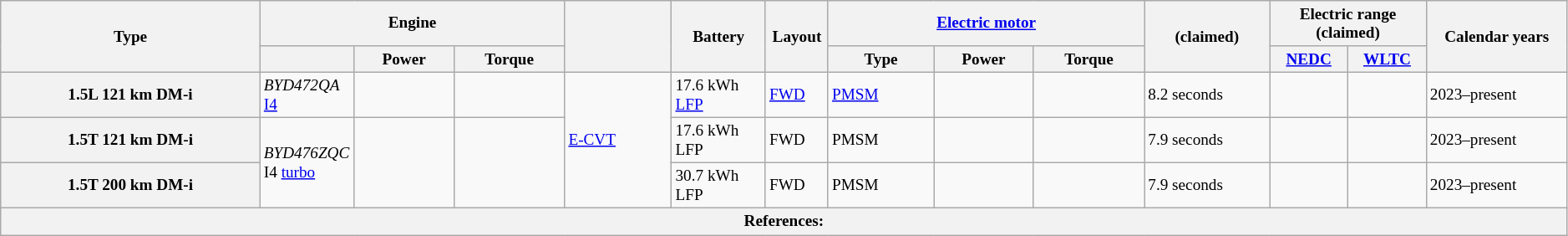<table class="wikitable" style="text-align:left; font-size:80%; width=">
<tr>
<th rowspan="2">Type</th>
<th colspan="3">Engine</th>
<th rowspan="2"></th>
<th rowspan="2" width="6%">Battery</th>
<th rowspan="2" width="4%">Layout</th>
<th colspan="3"><a href='#'>Electric motor</a></th>
<th rowspan="2" width="8%"> (claimed)</th>
<th colspan="2">Electric range (claimed)</th>
<th rowspan="2" width="9%">Calendar years</th>
</tr>
<tr>
<th width="6%"></th>
<th>Power</th>
<th>Torque</th>
<th>Type</th>
<th>Power</th>
<th>Torque</th>
<th width="5%"><a href='#'>NEDC</a></th>
<th width="5%"><a href='#'>WLTC</a></th>
</tr>
<tr>
<th>1.5L 121 km DM-i</th>
<td><em>BYD472QA</em>  <a href='#'>I4</a></td>
<td></td>
<td></td>
<td rowspan="3"><a href='#'>E-CVT</a></td>
<td>17.6 kWh <a href='#'>LFP</a></td>
<td><a href='#'>FWD</a></td>
<td><a href='#'>PMSM</a></td>
<td></td>
<td></td>
<td>8.2 seconds</td>
<td></td>
<td></td>
<td>2023–present</td>
</tr>
<tr>
<th>1.5T 121 km DM-i</th>
<td rowspan="2"><em>BYD476ZQC</em>  I4 <a href='#'>turbo</a></td>
<td rowspan="2"></td>
<td rowspan="2"></td>
<td>17.6 kWh LFP</td>
<td>FWD</td>
<td>PMSM</td>
<td></td>
<td></td>
<td>7.9 seconds</td>
<td></td>
<td></td>
<td>2023–present</td>
</tr>
<tr>
<th>1.5T 200 km DM-i</th>
<td>30.7 kWh LFP</td>
<td>FWD</td>
<td>PMSM</td>
<td></td>
<td></td>
<td>7.9 seconds</td>
<td></td>
<td></td>
<td>2023–present</td>
</tr>
<tr>
<th colspan="14">References: </th>
</tr>
</table>
